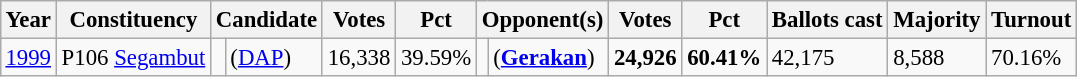<table class="wikitable" style="margin:0.5em ; font-size:95%">
<tr>
<th>Year</th>
<th>Constituency</th>
<th colspan=2>Candidate</th>
<th>Votes</th>
<th>Pct</th>
<th colspan=2>Opponent(s)</th>
<th>Votes</th>
<th>Pct</th>
<th>Ballots cast</th>
<th>Majority</th>
<th>Turnout</th>
</tr>
<tr>
<td><a href='#'>1999</a></td>
<td>P106 <a href='#'>Segambut</a></td>
<td></td>
<td> (<a href='#'>DAP</a>)</td>
<td align="right">16,338</td>
<td>39.59%</td>
<td></td>
<td> (<a href='#'><strong>Gerakan</strong></a>)</td>
<td align="right"><strong>24,926</strong></td>
<td><strong>60.41%</strong></td>
<td>42,175</td>
<td>8,588</td>
<td>70.16%</td>
</tr>
</table>
